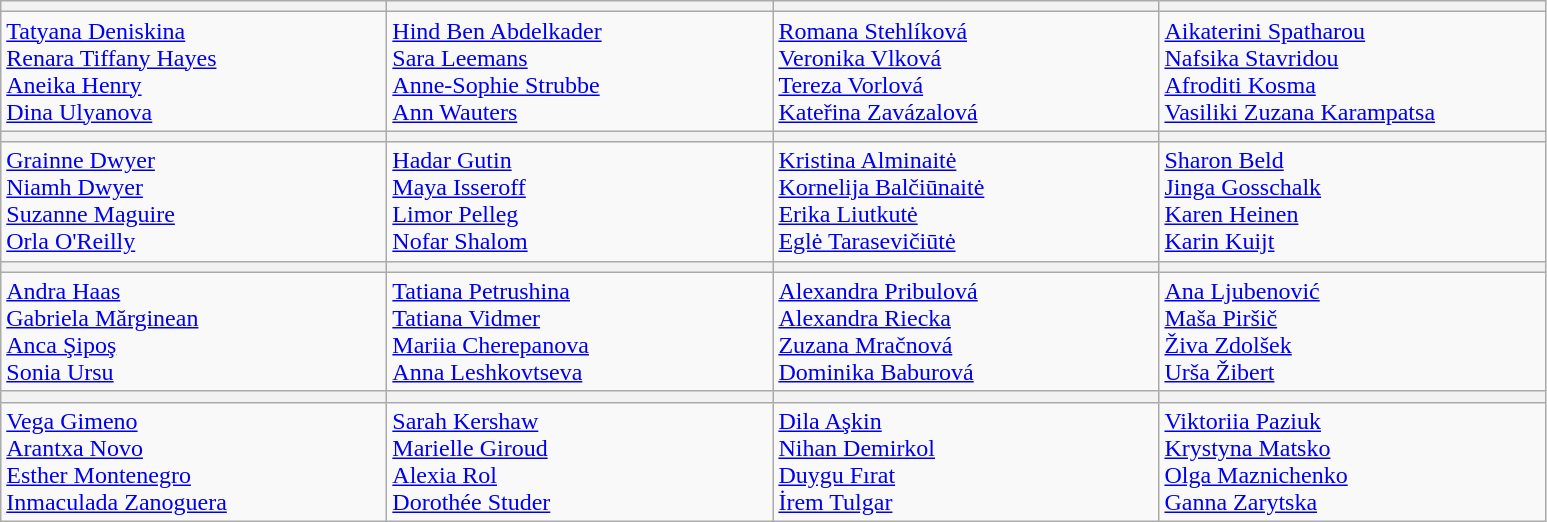<table class=wikitable>
<tr>
<th width=250></th>
<th width=250></th>
<th width=250></th>
<th width=250></th>
</tr>
<tr>
<td><a href='#'>Tatyana Deniskina</a><br><a href='#'>Renara Tiffany Hayes</a><br><a href='#'>Aneika Henry</a><br><a href='#'>Dina Ulyanova</a></td>
<td><a href='#'>Hind Ben Abdelkader</a><br><a href='#'>Sara Leemans</a><br><a href='#'>Anne-Sophie Strubbe</a><br><a href='#'>Ann Wauters</a></td>
<td><a href='#'>Romana Stehlíková</a><br><a href='#'>Veronika Vlková</a><br><a href='#'>Tereza Vorlová</a><br><a href='#'>Kateřina Zavázalová</a></td>
<td><a href='#'>Aikaterini Spatharou</a><br><a href='#'>Nafsika Stavridou</a><br><a href='#'>Afroditi Kosma</a><br><a href='#'>Vasiliki Zuzana Karampatsa</a></td>
</tr>
<tr>
<th width=250></th>
<th width=250></th>
<th width=250></th>
<th width=250></th>
</tr>
<tr>
<td><a href='#'>Grainne Dwyer</a><br><a href='#'>Niamh Dwyer</a><br><a href='#'>Suzanne Maguire</a><br><a href='#'>Orla O'Reilly</a></td>
<td><a href='#'>Hadar Gutin</a><br><a href='#'>Maya Isseroff</a><br><a href='#'>Limor Pelleg</a><br><a href='#'>Nofar Shalom</a></td>
<td><a href='#'>Kristina Alminaitė</a><br><a href='#'>Kornelija Balčiūnaitė</a><br><a href='#'>Erika Liutkutė</a><br><a href='#'>Eglė Tarasevičiūtė</a></td>
<td><a href='#'>Sharon Beld</a><br><a href='#'>Jinga Gosschalk</a><br><a href='#'>Karen Heinen</a><br><a href='#'>Karin Kuijt</a></td>
</tr>
<tr>
<th width=250></th>
<th width=250></th>
<th width=250></th>
<th width=250></th>
</tr>
<tr>
<td><a href='#'>Andra Haas</a><br><a href='#'>Gabriela Mărginean</a><br><a href='#'>Anca Şipoş</a><br><a href='#'>Sonia Ursu</a></td>
<td><a href='#'>Tatiana Petrushina</a><br><a href='#'>Tatiana Vidmer</a><br><a href='#'>Mariia Cherepanova</a><br><a href='#'>Anna Leshkovtseva</a></td>
<td><a href='#'>Alexandra Pribulová</a><br><a href='#'>Alexandra Riecka</a><br><a href='#'>Zuzana Mračnová</a><br><a href='#'>Dominika Baburová</a></td>
<td><a href='#'>Ana Ljubenović</a><br><a href='#'>Maša Piršič</a><br><a href='#'>Živa Zdolšek</a><br><a href='#'>Urša Žibert</a></td>
</tr>
<tr>
<th width=250></th>
<th width=250></th>
<th width=250></th>
<th width=250></th>
</tr>
<tr>
<td><a href='#'>Vega Gimeno</a><br><a href='#'>Arantxa Novo</a><br><a href='#'>Esther Montenegro</a><br><a href='#'>Inmaculada Zanoguera</a></td>
<td><a href='#'>Sarah Kershaw</a><br><a href='#'>Marielle Giroud</a><br><a href='#'>Alexia Rol</a><br><a href='#'>Dorothée Studer</a></td>
<td><a href='#'>Dila Aşkin</a><br><a href='#'>Nihan Demirkol</a><br><a href='#'>Duygu Fırat</a><br><a href='#'>İrem Tulgar</a></td>
<td><a href='#'>Viktoriia Paziuk</a><br><a href='#'>Krystyna Matsko</a><br><a href='#'>Olga Maznichenko</a><br><a href='#'>Ganna Zarytska</a></td>
</tr>
</table>
